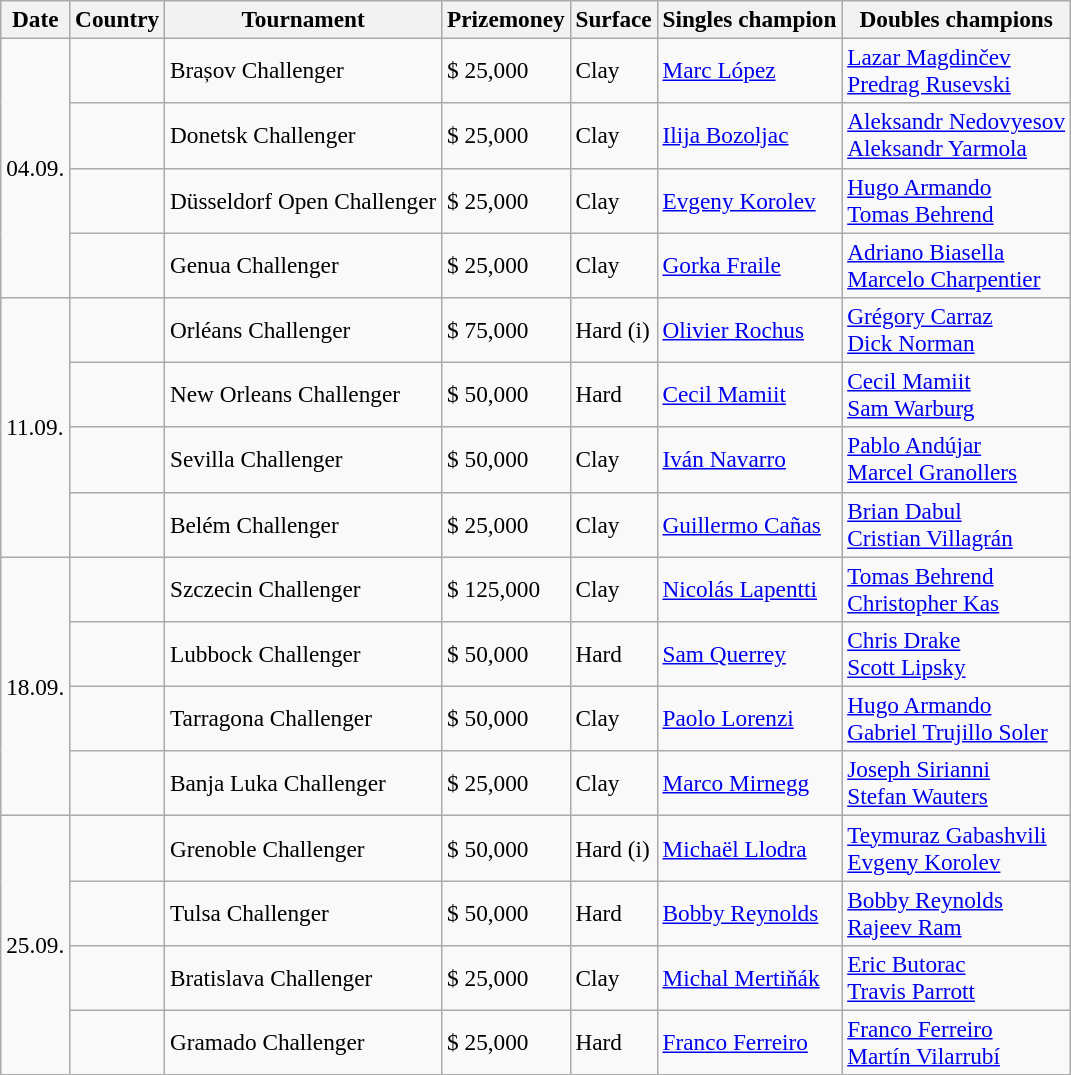<table class="sortable wikitable" style=font-size:97%>
<tr>
<th>Date</th>
<th>Country</th>
<th>Tournament</th>
<th>Prizemoney</th>
<th>Surface</th>
<th>Singles champion</th>
<th>Doubles champions</th>
</tr>
<tr>
<td rowspan="4">04.09.</td>
<td></td>
<td>Brașov Challenger</td>
<td>$ 25,000</td>
<td>Clay</td>
<td> <a href='#'>Marc López</a></td>
<td> <a href='#'>Lazar Magdinčev</a><br>  <a href='#'>Predrag Rusevski</a></td>
</tr>
<tr>
<td></td>
<td>Donetsk Challenger</td>
<td>$ 25,000</td>
<td>Clay</td>
<td> <a href='#'>Ilija Bozoljac</a></td>
<td> <a href='#'>Aleksandr Nedovyesov</a><br> <a href='#'>Aleksandr Yarmola</a></td>
</tr>
<tr>
<td></td>
<td>Düsseldorf Open Challenger</td>
<td>$ 25,000</td>
<td>Clay</td>
<td> <a href='#'>Evgeny Korolev</a></td>
<td> <a href='#'>Hugo Armando</a><br> <a href='#'>Tomas Behrend</a></td>
</tr>
<tr>
<td></td>
<td>Genua Challenger</td>
<td>$ 25,000</td>
<td>Clay</td>
<td> <a href='#'>Gorka Fraile</a></td>
<td> <a href='#'>Adriano Biasella</a> <br>  <a href='#'>Marcelo Charpentier</a></td>
</tr>
<tr>
<td rowspan="4">11.09.</td>
<td></td>
<td>Orléans Challenger</td>
<td>$ 75,000</td>
<td>Hard (i)</td>
<td> <a href='#'>Olivier Rochus</a></td>
<td> <a href='#'>Grégory Carraz</a> <br>  <a href='#'>Dick Norman</a></td>
</tr>
<tr>
<td></td>
<td>New Orleans Challenger</td>
<td>$ 50,000</td>
<td>Hard</td>
<td> <a href='#'>Cecil Mamiit</a></td>
<td> <a href='#'>Cecil Mamiit</a><br> <a href='#'>Sam Warburg</a></td>
</tr>
<tr>
<td></td>
<td>Sevilla Challenger</td>
<td>$ 50,000</td>
<td>Clay</td>
<td> <a href='#'>Iván Navarro</a></td>
<td> <a href='#'>Pablo Andújar</a><br> <a href='#'>Marcel Granollers</a></td>
</tr>
<tr>
<td></td>
<td>Belém Challenger</td>
<td>$ 25,000</td>
<td>Clay</td>
<td> <a href='#'>Guillermo Cañas</a></td>
<td> <a href='#'>Brian Dabul</a><br> <a href='#'>Cristian Villagrán</a></td>
</tr>
<tr>
<td rowspan="4">18.09.</td>
<td></td>
<td>Szczecin Challenger</td>
<td>$ 125,000</td>
<td>Clay</td>
<td> <a href='#'>Nicolás Lapentti</a></td>
<td> <a href='#'>Tomas Behrend</a><br> <a href='#'>Christopher Kas</a></td>
</tr>
<tr>
<td></td>
<td>Lubbock Challenger</td>
<td>$ 50,000</td>
<td>Hard</td>
<td> <a href='#'>Sam Querrey</a></td>
<td> <a href='#'>Chris Drake</a><br> <a href='#'>Scott Lipsky</a></td>
</tr>
<tr>
<td></td>
<td>Tarragona Challenger</td>
<td>$ 50,000</td>
<td>Clay</td>
<td> <a href='#'>Paolo Lorenzi</a></td>
<td> <a href='#'>Hugo Armando</a><br> <a href='#'>Gabriel Trujillo Soler</a></td>
</tr>
<tr>
<td></td>
<td>Banja Luka Challenger</td>
<td>$ 25,000</td>
<td>Clay</td>
<td> <a href='#'>Marco Mirnegg</a></td>
<td> <a href='#'>Joseph Sirianni</a> <br>  <a href='#'>Stefan Wauters</a></td>
</tr>
<tr>
<td rowspan="4">25.09.</td>
<td></td>
<td>Grenoble Challenger</td>
<td>$ 50,000</td>
<td>Hard (i)</td>
<td> <a href='#'>Michaël Llodra</a></td>
<td> <a href='#'>Teymuraz Gabashvili</a><br> <a href='#'>Evgeny Korolev</a></td>
</tr>
<tr>
<td></td>
<td>Tulsa Challenger</td>
<td>$ 50,000</td>
<td>Hard</td>
<td> <a href='#'>Bobby Reynolds</a></td>
<td> <a href='#'>Bobby Reynolds</a><br> <a href='#'>Rajeev Ram</a></td>
</tr>
<tr>
<td></td>
<td>Bratislava Challenger</td>
<td>$ 25,000</td>
<td>Clay</td>
<td> <a href='#'>Michal Mertiňák</a></td>
<td> <a href='#'>Eric Butorac</a><br> <a href='#'>Travis Parrott</a></td>
</tr>
<tr>
<td></td>
<td>Gramado Challenger</td>
<td>$ 25,000</td>
<td>Hard</td>
<td> <a href='#'>Franco Ferreiro</a></td>
<td> <a href='#'>Franco Ferreiro</a><br> <a href='#'>Martín Vilarrubí</a></td>
</tr>
</table>
